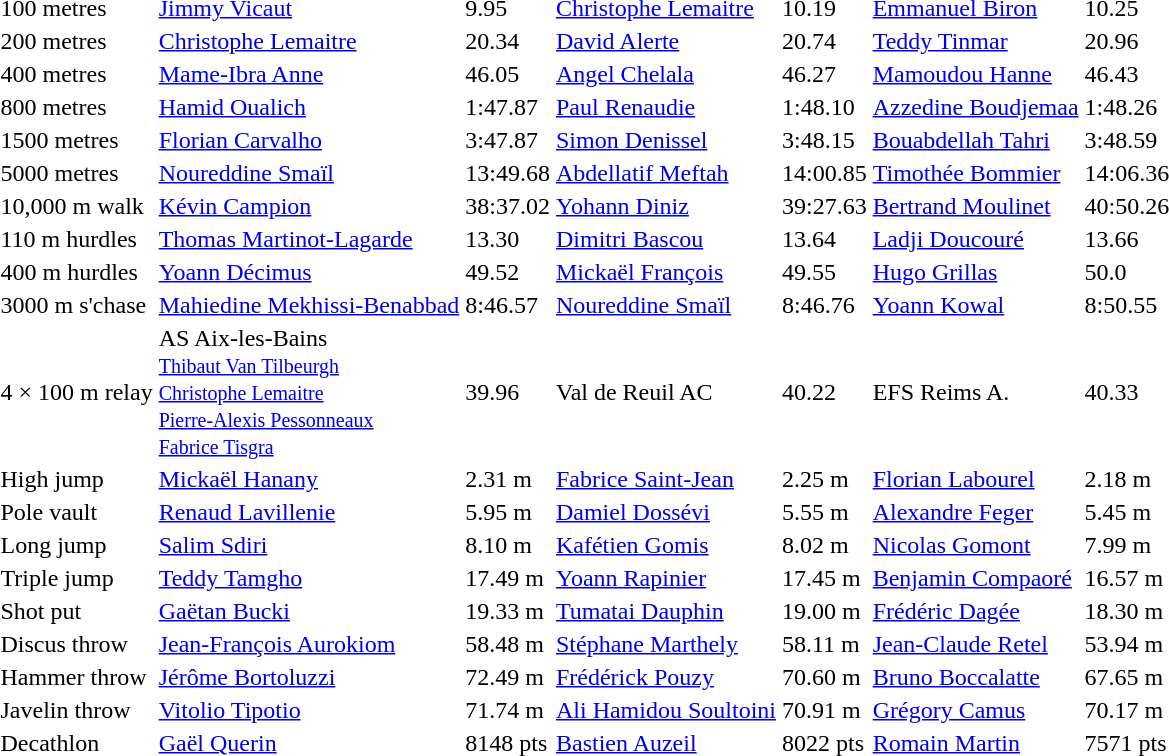<table>
<tr>
<td>100 metres</td>
<td><a href='#'>Jimmy Vicaut</a></td>
<td>9.95</td>
<td><a href='#'>Christophe Lemaitre</a></td>
<td>10.19</td>
<td><a href='#'>Emmanuel Biron</a></td>
<td>10.25</td>
</tr>
<tr>
<td>200 metres</td>
<td><a href='#'>Christophe Lemaitre</a></td>
<td>20.34</td>
<td><a href='#'>David Alerte</a></td>
<td>20.74</td>
<td><a href='#'>Teddy Tinmar</a></td>
<td>20.96</td>
</tr>
<tr>
<td>400 metres</td>
<td><a href='#'>Mame-Ibra Anne</a></td>
<td>46.05</td>
<td><a href='#'>Angel Chelala</a></td>
<td>46.27</td>
<td><a href='#'>Mamoudou Hanne</a></td>
<td>46.43</td>
</tr>
<tr>
<td>800 metres</td>
<td><a href='#'>Hamid Oualich</a></td>
<td>1:47.87</td>
<td><a href='#'>Paul Renaudie</a></td>
<td>1:48.10</td>
<td><a href='#'>Azzedine Boudjemaa</a></td>
<td>1:48.26</td>
</tr>
<tr>
<td>1500 metres</td>
<td><a href='#'>Florian Carvalho</a></td>
<td>3:47.87</td>
<td><a href='#'>Simon Denissel</a></td>
<td>3:48.15</td>
<td><a href='#'>Bouabdellah Tahri</a></td>
<td>3:48.59</td>
</tr>
<tr>
<td>5000 metres</td>
<td><a href='#'>Noureddine Smaïl</a></td>
<td>13:49.68</td>
<td><a href='#'>Abdellatif Meftah</a></td>
<td>14:00.85</td>
<td><a href='#'>Timothée Bommier</a></td>
<td>14:06.36</td>
</tr>
<tr>
<td>10,000 m walk</td>
<td><a href='#'>Kévin Campion</a></td>
<td>38:37.02</td>
<td><a href='#'>Yohann Diniz</a></td>
<td>39:27.63</td>
<td><a href='#'>Bertrand Moulinet</a></td>
<td>40:50.26</td>
</tr>
<tr>
<td>110 m hurdles</td>
<td><a href='#'>Thomas Martinot-Lagarde</a></td>
<td>13.30</td>
<td><a href='#'>Dimitri Bascou</a></td>
<td>13.64</td>
<td><a href='#'>Ladji Doucouré</a></td>
<td>13.66</td>
</tr>
<tr>
<td>400 m hurdles</td>
<td><a href='#'>Yoann Décimus</a></td>
<td>49.52</td>
<td><a href='#'>Mickaël François</a></td>
<td>49.55</td>
<td><a href='#'>Hugo Grillas</a></td>
<td>50.0</td>
</tr>
<tr>
<td>3000 m s'chase</td>
<td><a href='#'>Mahiedine Mekhissi-Benabbad</a></td>
<td>8:46.57</td>
<td><a href='#'>Noureddine Smaïl</a></td>
<td>8:46.76</td>
<td><a href='#'>Yoann Kowal</a></td>
<td>8:50.55</td>
</tr>
<tr>
<td>4 × 100 m relay</td>
<td>AS Aix-les-Bains<br><small><a href='#'>Thibaut Van Tilbeurgh</a><br><a href='#'>Christophe Lemaitre</a><br><a href='#'>Pierre-Alexis Pessonneaux</a><br><a href='#'>Fabrice Tisgra</a></small></td>
<td>39.96</td>
<td>Val de Reuil AC</td>
<td>40.22</td>
<td>EFS Reims A.</td>
<td>40.33</td>
</tr>
<tr>
<td>High jump</td>
<td><a href='#'>Mickaël Hanany</a></td>
<td>2.31 m</td>
<td><a href='#'>Fabrice Saint-Jean</a></td>
<td>2.25 m</td>
<td><a href='#'>Florian Labourel</a></td>
<td>2.18 m</td>
</tr>
<tr>
<td>Pole vault</td>
<td><a href='#'>Renaud Lavillenie</a></td>
<td>5.95 m </td>
<td><a href='#'>Damiel Dossévi</a></td>
<td>5.55 m</td>
<td><a href='#'>Alexandre Feger</a></td>
<td>5.45 m</td>
</tr>
<tr>
<td>Long jump</td>
<td><a href='#'>Salim Sdiri</a></td>
<td>8.10 m</td>
<td><a href='#'>Kafétien Gomis</a></td>
<td>8.02 m</td>
<td><a href='#'>Nicolas Gomont</a></td>
<td>7.99 m</td>
</tr>
<tr>
<td>Triple jump</td>
<td><a href='#'>Teddy Tamgho</a></td>
<td>17.49 m</td>
<td><a href='#'>Yoann Rapinier</a></td>
<td>17.45 m</td>
<td><a href='#'>Benjamin Compaoré</a></td>
<td>16.57 m</td>
</tr>
<tr>
<td>Shot put</td>
<td><a href='#'>Gaëtan Bucki</a></td>
<td>19.33 m</td>
<td><a href='#'>Tumatai Dauphin</a></td>
<td>19.00 m</td>
<td><a href='#'>Frédéric Dagée</a></td>
<td>18.30 m</td>
</tr>
<tr>
<td>Discus throw</td>
<td><a href='#'>Jean-François Aurokiom</a></td>
<td>58.48 m</td>
<td><a href='#'>Stéphane Marthely</a></td>
<td>58.11 m</td>
<td><a href='#'>Jean-Claude Retel</a></td>
<td>53.94 m</td>
</tr>
<tr>
<td>Hammer throw</td>
<td><a href='#'>Jérôme Bortoluzzi</a></td>
<td>72.49 m</td>
<td><a href='#'>Frédérick Pouzy</a></td>
<td>70.60 m</td>
<td><a href='#'>Bruno Boccalatte</a></td>
<td>67.65 m</td>
</tr>
<tr>
<td>Javelin throw</td>
<td><a href='#'>Vitolio Tipotio</a></td>
<td>71.74 m</td>
<td><a href='#'>Ali Hamidou Soultoini</a></td>
<td>70.91 m</td>
<td><a href='#'>Grégory Camus</a></td>
<td>70.17 m</td>
</tr>
<tr>
<td>Decathlon</td>
<td><a href='#'>Gaël Querin</a></td>
<td>8148 pts</td>
<td><a href='#'>Bastien Auzeil</a></td>
<td>8022 pts</td>
<td><a href='#'>Romain Martin</a></td>
<td>7571 pts</td>
</tr>
</table>
